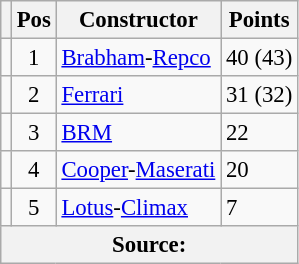<table class="wikitable" style="font-size: 95%;">
<tr>
<th></th>
<th>Pos</th>
<th>Constructor</th>
<th>Points</th>
</tr>
<tr>
<td align="left"></td>
<td align="center">1</td>
<td> <a href='#'>Brabham</a>-<a href='#'>Repco</a></td>
<td align="left">40 (43)</td>
</tr>
<tr>
<td align="left"></td>
<td align="center">2</td>
<td> <a href='#'>Ferrari</a></td>
<td align="left">31 (32)</td>
</tr>
<tr>
<td align="left"></td>
<td align="center">3</td>
<td> <a href='#'>BRM</a></td>
<td align="left">22</td>
</tr>
<tr>
<td align="left"></td>
<td align="center">4</td>
<td> <a href='#'>Cooper</a>-<a href='#'>Maserati</a></td>
<td align="left">20</td>
</tr>
<tr>
<td align="left"></td>
<td align="center">5</td>
<td> <a href='#'>Lotus</a>-<a href='#'>Climax</a></td>
<td align="left">7</td>
</tr>
<tr>
<th colspan=4>Source: </th>
</tr>
</table>
